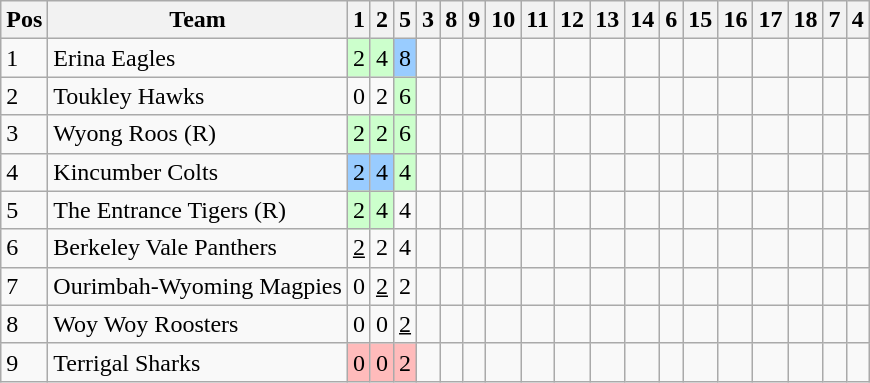<table class="wikitable">
<tr>
<th>Pos</th>
<th>Team</th>
<th>1</th>
<th>2</th>
<th>5</th>
<th>3</th>
<th>8</th>
<th>9</th>
<th>10</th>
<th>11</th>
<th>12</th>
<th>13</th>
<th>14</th>
<th>6</th>
<th>15</th>
<th>16</th>
<th>17</th>
<th>18</th>
<th>7</th>
<th>4</th>
</tr>
<tr>
<td>1</td>
<td> Erina Eagles</td>
<td style="background:#ccffcc;">2</td>
<td style="background:#ccffcc;">4</td>
<td style="background:#99ccff;">8</td>
<td></td>
<td></td>
<td></td>
<td></td>
<td></td>
<td></td>
<td></td>
<td></td>
<td></td>
<td></td>
<td></td>
<td></td>
<td></td>
<td></td>
<td></td>
</tr>
<tr>
<td>2</td>
<td> Toukley Hawks</td>
<td>0</td>
<td>2</td>
<td style="background:#ccffcc;">6</td>
<td></td>
<td></td>
<td></td>
<td></td>
<td></td>
<td></td>
<td></td>
<td></td>
<td></td>
<td></td>
<td></td>
<td></td>
<td></td>
<td></td>
<td></td>
</tr>
<tr>
<td>3</td>
<td> Wyong Roos (R)</td>
<td style="background:#ccffcc;">2</td>
<td style="background:#ccffcc;">2</td>
<td style="background:#ccffcc;">6</td>
<td></td>
<td></td>
<td></td>
<td></td>
<td></td>
<td></td>
<td></td>
<td></td>
<td></td>
<td></td>
<td></td>
<td></td>
<td></td>
<td></td>
<td></td>
</tr>
<tr>
<td>4</td>
<td> Kincumber Colts</td>
<td style="background:#99ccff;">2</td>
<td style="background:#99ccff;">4</td>
<td style="background:#ccffcc;">4</td>
<td></td>
<td></td>
<td></td>
<td></td>
<td></td>
<td></td>
<td></td>
<td></td>
<td></td>
<td></td>
<td></td>
<td></td>
<td></td>
<td></td>
<td></td>
</tr>
<tr>
<td>5</td>
<td> The Entrance Tigers (R)</td>
<td style="background:#ccffcc;">2</td>
<td style="background:#ccffcc;">4</td>
<td>4</td>
<td></td>
<td></td>
<td></td>
<td></td>
<td></td>
<td></td>
<td></td>
<td></td>
<td></td>
<td></td>
<td></td>
<td></td>
<td></td>
<td></td>
<td></td>
</tr>
<tr>
<td>6</td>
<td> Berkeley Vale Panthers</td>
<td><u>2</u></td>
<td>2</td>
<td>4</td>
<td></td>
<td></td>
<td></td>
<td></td>
<td></td>
<td></td>
<td></td>
<td></td>
<td></td>
<td></td>
<td></td>
<td></td>
<td></td>
<td></td>
<td></td>
</tr>
<tr>
<td>7</td>
<td> Ourimbah-Wyoming Magpies</td>
<td>0</td>
<td><u>2</u></td>
<td>2</td>
<td></td>
<td></td>
<td></td>
<td></td>
<td></td>
<td></td>
<td></td>
<td></td>
<td></td>
<td></td>
<td></td>
<td></td>
<td></td>
<td></td>
<td></td>
</tr>
<tr>
<td>8</td>
<td> Woy Woy Roosters</td>
<td>0</td>
<td>0</td>
<td><u>2</u></td>
<td></td>
<td></td>
<td></td>
<td></td>
<td></td>
<td></td>
<td></td>
<td></td>
<td></td>
<td></td>
<td></td>
<td></td>
<td></td>
<td></td>
<td></td>
</tr>
<tr>
<td>9</td>
<td> Terrigal Sharks</td>
<td style="background:#ffbbbb;">0</td>
<td style="background:#ffbbbb;">0</td>
<td style="background:#ffbbbb;">2</td>
<td></td>
<td></td>
<td></td>
<td></td>
<td></td>
<td></td>
<td></td>
<td></td>
<td></td>
<td></td>
<td></td>
<td></td>
<td></td>
<td></td>
<td></td>
</tr>
</table>
